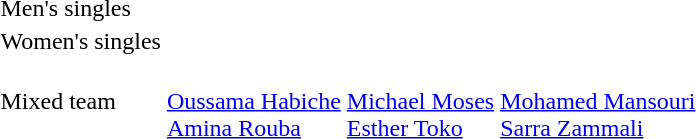<table>
<tr>
<td>Men's singles</td>
<td></td>
<td></td>
<td></td>
</tr>
<tr>
<td>Women's singles</td>
<td></td>
<td></td>
<td></td>
</tr>
<tr>
<td>Mixed team</td>
<td><br><a href='#'>Oussama Habiche</a><br><a href='#'>Amina Rouba</a></td>
<td><br><a href='#'>Michael Moses</a><br><a href='#'>Esther Toko</a></td>
<td><br><a href='#'>Mohamed Mansouri</a><br><a href='#'>Sarra Zammali</a></td>
</tr>
</table>
